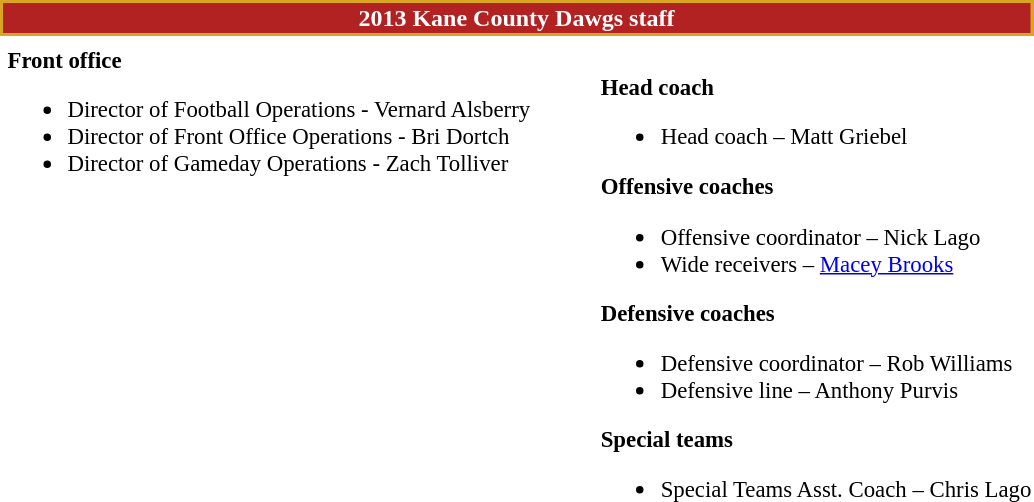<table class="toccolours" style="text-align: left">
<tr>
<th colspan="7" style="background:#B22222; color:white; text-align: center; border:2px solid #DAA520;"><strong>2013 Kane County Dawgs staff</strong></th>
</tr>
<tr>
<td colspan=7 align="right"></td>
</tr>
<tr>
<td valign="top"></td>
<td style="font-size: 95%;" valign="top"><strong>Front office</strong><br><ul><li>Director of Football Operations - Vernard Alsberry</li><li>Director of Front Office Operations - Bri Dortch</li><li>Director of Gameday Operations - Zach Tolliver</li></ul></td>
<td width="35"> </td>
<td valign="top"></td>
<td style="font-size: 95%;" valign="top"><br><strong>Head coach</strong><ul><li>Head coach – Matt Griebel</li></ul><strong>Offensive coaches</strong><ul><li>Offensive coordinator – Nick Lago</li><li>Wide receivers – <a href='#'>Macey Brooks</a></li></ul><strong>Defensive coaches</strong><ul><li>Defensive coordinator – Rob Williams</li><li>Defensive line – Anthony Purvis</li></ul><strong>Special teams</strong><ul><li>Special Teams Asst. Coach – Chris Lago</li></ul></td>
</tr>
</table>
